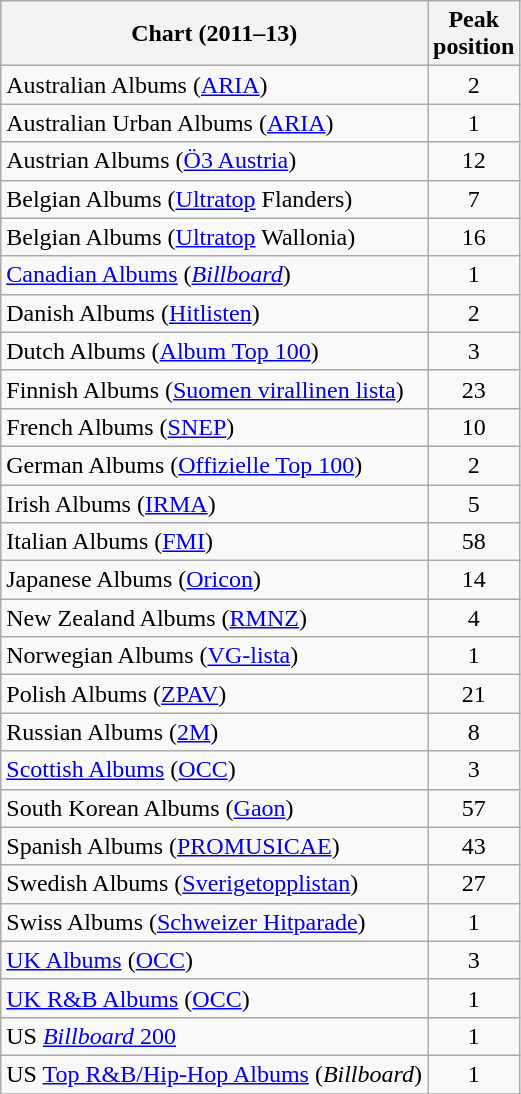<table class="wikitable sortable">
<tr>
<th>Chart (2011–13)</th>
<th>Peak<br>position</th>
</tr>
<tr>
<td>Australian Albums (<a href='#'>ARIA</a>)</td>
<td style="text-align:center;">2</td>
</tr>
<tr>
<td>Australian Urban Albums (<a href='#'>ARIA</a>)</td>
<td style="text-align:center;">1</td>
</tr>
<tr>
<td>Austrian Albums (<a href='#'>Ö3 Austria</a>)</td>
<td style="text-align:center;">12</td>
</tr>
<tr>
<td>Belgian Albums (<a href='#'>Ultratop</a> Flanders)</td>
<td style="text-align:center;">7</td>
</tr>
<tr>
<td>Belgian Albums (<a href='#'>Ultratop</a> Wallonia)</td>
<td style="text-align:center;">16</td>
</tr>
<tr>
<td><a href='#'>Canadian Albums</a> (<em><a href='#'>Billboard</a></em>)</td>
<td style="text-align:center;">1</td>
</tr>
<tr>
<td>Danish Albums (<a href='#'>Hitlisten</a>)</td>
<td style="text-align:center;">2</td>
</tr>
<tr>
<td>Dutch Albums (<a href='#'>Album Top 100</a>)</td>
<td style="text-align:center;">3</td>
</tr>
<tr>
<td>Finnish Albums (<a href='#'>Suomen virallinen lista</a>)</td>
<td style="text-align:center;">23</td>
</tr>
<tr>
<td>French Albums (<a href='#'>SNEP</a>)</td>
<td style="text-align:center;">10</td>
</tr>
<tr>
<td>German Albums (<a href='#'>Offizielle Top 100</a>)</td>
<td style="text-align:center;">2</td>
</tr>
<tr>
<td>Irish Albums (<a href='#'>IRMA</a>)</td>
<td style="text-align:center;">5</td>
</tr>
<tr>
<td>Italian Albums (<a href='#'>FMI</a>)</td>
<td style="text-align:center;">58</td>
</tr>
<tr>
<td>Japanese Albums (<a href='#'>Oricon</a>)</td>
<td style="text-align:center;">14</td>
</tr>
<tr>
<td>New Zealand Albums (<a href='#'>RMNZ</a>)</td>
<td style="text-align:center;">4</td>
</tr>
<tr>
<td>Norwegian Albums (<a href='#'>VG-lista</a>)</td>
<td style="text-align:center;">1</td>
</tr>
<tr>
<td>Polish Albums (<a href='#'>ZPAV</a>)</td>
<td style="text-align:center;">21</td>
</tr>
<tr>
<td>Russian Albums (<a href='#'>2M</a>)</td>
<td style="text-align:center;">8</td>
</tr>
<tr>
<td><a href='#'>Scottish Albums</a> (<a href='#'>OCC</a>)</td>
<td style="text-align:center;">3</td>
</tr>
<tr>
<td>South Korean Albums (<a href='#'>Gaon</a>)</td>
<td style="text-align:center;">57</td>
</tr>
<tr>
<td>Spanish Albums (<a href='#'>PROMUSICAE</a>)</td>
<td style="text-align:center;">43</td>
</tr>
<tr>
<td>Swedish Albums (<a href='#'>Sverigetopplistan</a>)</td>
<td style="text-align:center;">27</td>
</tr>
<tr>
<td>Swiss Albums (<a href='#'>Schweizer Hitparade</a>)</td>
<td style="text-align:center;">1</td>
</tr>
<tr>
<td><a href='#'>UK Albums</a> (<a href='#'>OCC</a>)</td>
<td style="text-align:center;">3</td>
</tr>
<tr>
<td><a href='#'>UK R&B Albums</a> (<a href='#'>OCC</a>)</td>
<td style="text-align:center;">1</td>
</tr>
<tr>
<td>US <a href='#'><em>Billboard</em> 200</a></td>
<td style="text-align:center;">1</td>
</tr>
<tr>
<td>US <a href='#'>Top R&B/Hip-Hop Albums</a> (<em>Billboard</em>)</td>
<td style="text-align:center;">1</td>
</tr>
<tr>
</tr>
</table>
